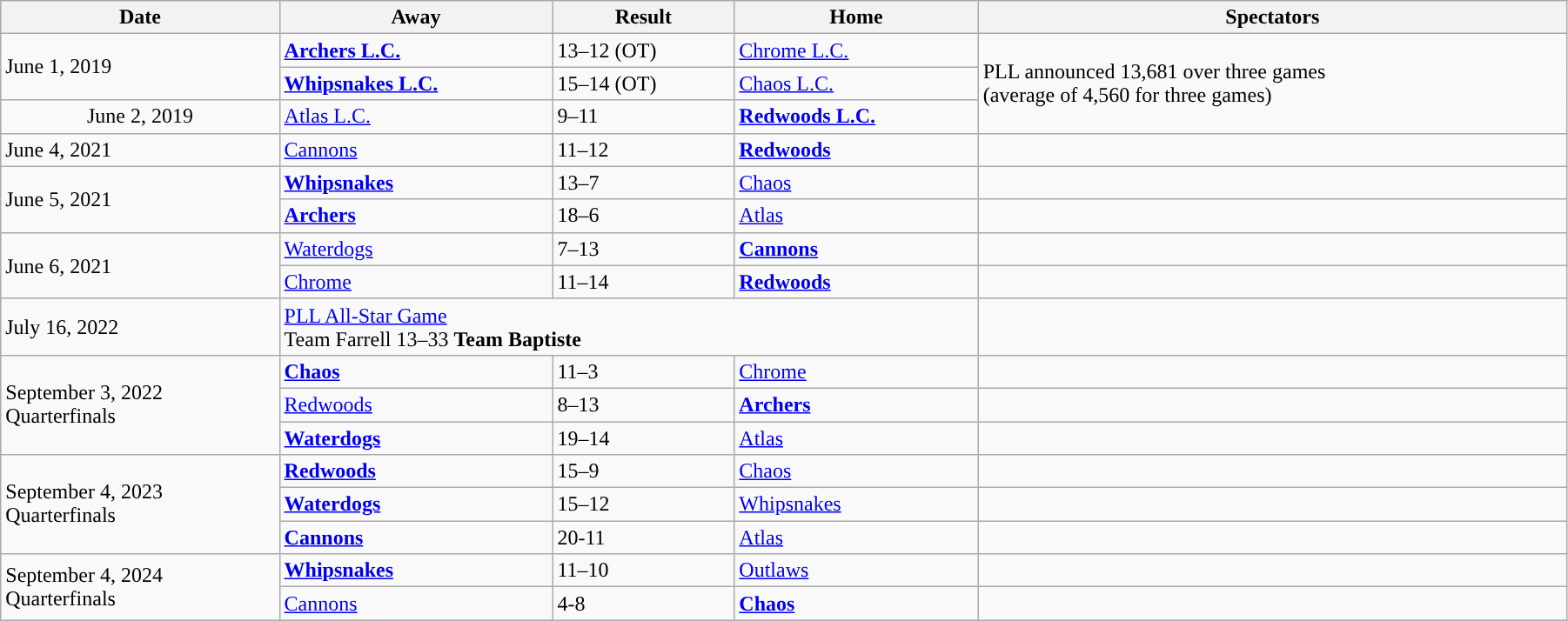<table class="wikitable" style="text-align:left; width:95%;" style="text-align:center">
<tr>
<th style="text-align:center; ">Date</th>
<th style="text-align:center; ">Away</th>
<th style="text-align:center; ">Result</th>
<th style="text-align:center; ">Home</th>
<th style="text-align:center; ">Spectators</th>
</tr>
<tr>
<td rowspan="2">June 1, 2019</td>
<td><strong><a href='#'>Archers L.C.</a></strong></td>
<td>13–12 (OT)</td>
<td><a href='#'>Chrome L.C.</a></td>
<td rowspan="3">PLL announced 13,681 over three games<br>(average of 4,560 for three games)</td>
</tr>
<tr>
<td><strong><a href='#'>Whipsnakes L.C.</a></strong></td>
<td>15–14 (OT)</td>
<td><a href='#'>Chaos L.C.</a></td>
</tr>
<tr>
<td style="text-align:center;">June 2, 2019</td>
<td><a href='#'>Atlas L.C.</a></td>
<td>9–11</td>
<td><strong><a href='#'>Redwoods L.C.</a></strong></td>
</tr>
<tr>
<td rowspan="1">June 4, 2021</td>
<td><a href='#'>Cannons</a></td>
<td>11–12</td>
<td><strong><a href='#'>Redwoods</a></strong></td>
<td></td>
</tr>
<tr>
<td rowspan="2">June 5, 2021</td>
<td><strong><a href='#'>Whipsnakes</a></strong></td>
<td>13–7</td>
<td><a href='#'>Chaos</a></td>
<td></td>
</tr>
<tr>
<td><strong><a href='#'>Archers</a></strong></td>
<td>18–6</td>
<td><a href='#'>Atlas</a></td>
<td></td>
</tr>
<tr>
<td rowspan="2">June 6, 2021</td>
<td><a href='#'>Waterdogs</a></td>
<td>7–13</td>
<td><strong><a href='#'>Cannons</a></strong></td>
<td></td>
</tr>
<tr>
<td><a href='#'>Chrome</a></td>
<td>11–14</td>
<td><strong><a href='#'>Redwoods</a></strong></td>
<td></td>
</tr>
<tr>
<td>July 16, 2022</td>
<td colspan="3"><a href='#'>PLL All-Star Game</a><br>Team Farrell 13–33 <strong>Team Baptiste</strong></td>
<td></td>
</tr>
<tr>
<td rowspan="3">September 3, 2022<br>Quarterfinals</td>
<td><strong><a href='#'>Chaos</a></strong></td>
<td>11–3</td>
<td><a href='#'>Chrome</a></td>
<td></td>
</tr>
<tr>
<td><a href='#'>Redwoods</a></td>
<td>8–13</td>
<td><strong><a href='#'>Archers</a></strong></td>
<td></td>
</tr>
<tr>
<td><strong><a href='#'>Waterdogs</a></strong></td>
<td>19–14</td>
<td><a href='#'>Atlas</a></td>
<td></td>
</tr>
<tr>
<td rowspan="3">September 4, 2023<br>Quarterfinals</td>
<td><strong><a href='#'>Redwoods</a></strong></td>
<td>15–9</td>
<td><a href='#'>Chaos</a></td>
<td></td>
</tr>
<tr>
<td><strong><a href='#'>Waterdogs</a></strong></td>
<td>15–12</td>
<td><a href='#'>Whipsnakes</a></td>
<td></td>
</tr>
<tr>
<td><strong><a href='#'>Cannons</a></strong></td>
<td>20-11</td>
<td><a href='#'>Atlas</a></td>
<td></td>
</tr>
<tr>
<td rowspan="3">September 4, 2024<br>Quarterfinals</td>
<td><strong><a href='#'>Whipsnakes</a></strong></td>
<td>11–10</td>
<td><a href='#'>Outlaws</a></td>
<td></td>
</tr>
<tr>
<td><a href='#'>Cannons</a></td>
<td>4-8</td>
<td><strong><a href='#'>Chaos</a></strong></td>
<td></td>
</tr>
</table>
